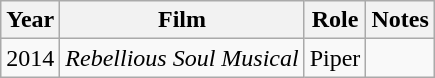<table class="wikitable">
<tr>
<th>Year</th>
<th>Film</th>
<th>Role</th>
<th>Notes</th>
</tr>
<tr>
<td>2014</td>
<td><em>Rebellious Soul Musical</em></td>
<td>Piper</td>
<td></td>
</tr>
</table>
